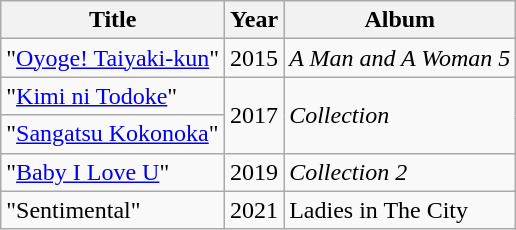<table class="wikitable">
<tr>
<th>Title</th>
<th>Year</th>
<th>Album</th>
</tr>
<tr>
<td>"<a href='#'>Oyoge! Taiyaki-kun</a>"<br></td>
<td>2015</td>
<td><em>A Man and A Woman 5</em></td>
</tr>
<tr>
<td>"<a href='#'>Kimi ni Todoke</a>"<br></td>
<td rowspan="2">2017</td>
<td rowspan="2"><em>Collection</em></td>
</tr>
<tr>
<td>"<a href='#'>Sangatsu Kokonoka</a>"<br></td>
</tr>
<tr>
<td>"<a href='#'>Baby I Love U</a>"<br></td>
<td>2019</td>
<td><em>Collection 2</em></td>
</tr>
<tr>
<td>"Sentimental"<br></td>
<td>2021</td>
<td>Ladies in The City</td>
</tr>
</table>
